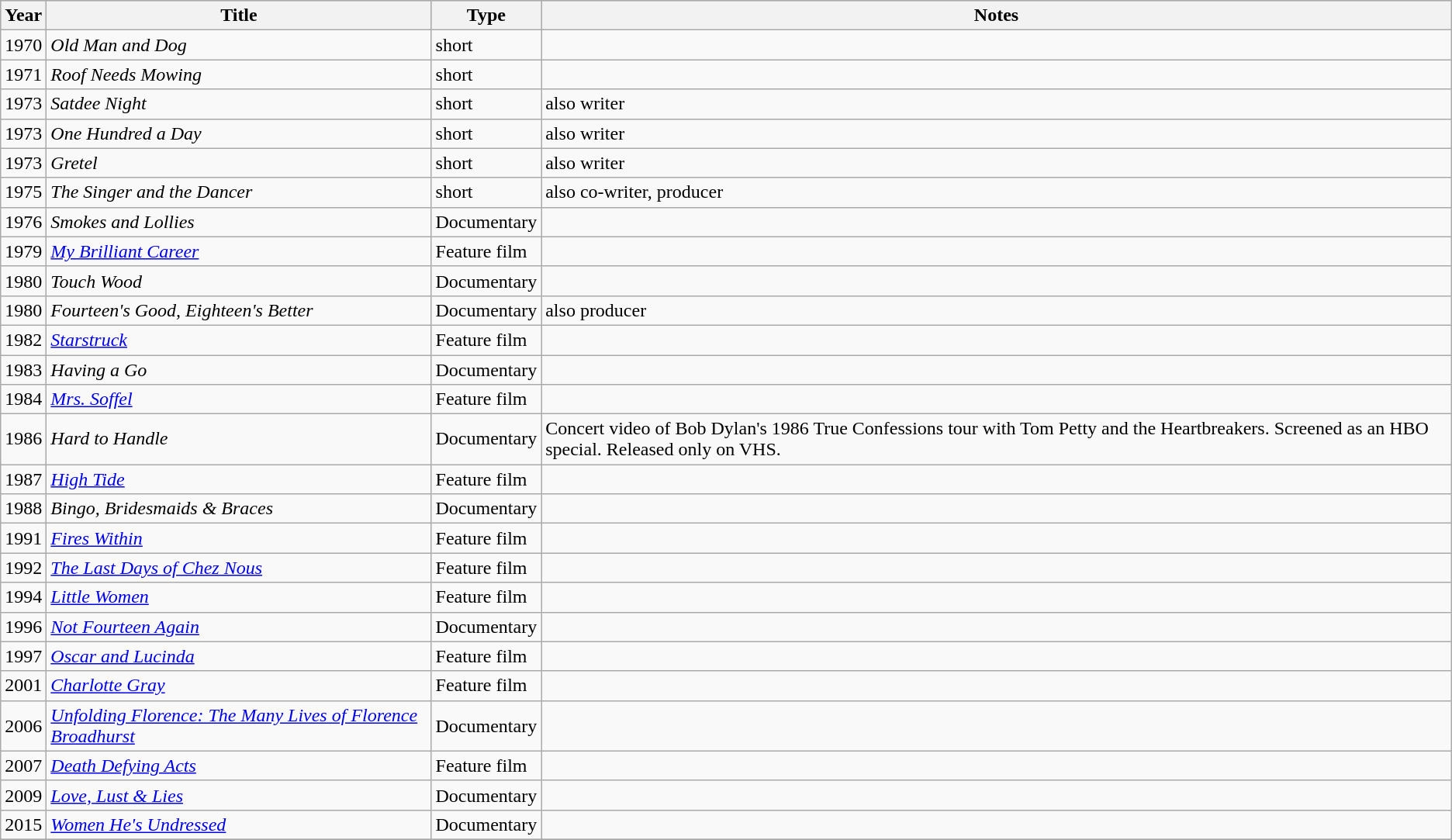<table class="wikitable">
<tr style="background:#b0c4de; text-align:center;">
<th>Year</th>
<th>Title</th>
<th>Type</th>
<th>Notes</th>
</tr>
<tr>
<td>1970</td>
<td><em>Old Man and Dog</em></td>
<td>short</td>
<td></td>
</tr>
<tr>
<td>1971</td>
<td><em>Roof Needs Mowing</em></td>
<td>short</td>
<td></td>
</tr>
<tr>
<td>1973</td>
<td><em>Satdee Night</em></td>
<td>short</td>
<td>also writer</td>
</tr>
<tr>
<td>1973</td>
<td><em>One Hundred a Day</em></td>
<td>short</td>
<td>also writer</td>
</tr>
<tr>
<td>1973</td>
<td><em>Gretel</em></td>
<td>short</td>
<td>also writer</td>
</tr>
<tr>
<td>1975</td>
<td><em>The Singer and the Dancer</em></td>
<td>short</td>
<td>also co-writer, producer</td>
</tr>
<tr>
<td>1976</td>
<td><em>Smokes and Lollies</em></td>
<td>Documentary</td>
<td></td>
</tr>
<tr>
<td>1979</td>
<td><em><a href='#'>My Brilliant Career</a></em></td>
<td>Feature film</td>
<td></td>
</tr>
<tr>
<td>1980</td>
<td><em>Touch Wood</em></td>
<td>Documentary</td>
<td></td>
</tr>
<tr>
<td>1980</td>
<td><em>Fourteen's Good, Eighteen's Better</em></td>
<td>Documentary</td>
<td>also producer</td>
</tr>
<tr>
<td>1982</td>
<td><em><a href='#'>Starstruck</a></em></td>
<td>Feature film</td>
<td></td>
</tr>
<tr>
<td>1983</td>
<td><em>Having a Go</em></td>
<td>Documentary</td>
<td></td>
</tr>
<tr>
<td>1984</td>
<td><em><a href='#'>Mrs. Soffel</a></em></td>
<td>Feature film</td>
<td></td>
</tr>
<tr>
<td>1986</td>
<td><em>Hard to Handle</em></td>
<td>Documentary</td>
<td>Concert video of Bob Dylan's 1986 True Confessions tour with Tom Petty and the Heartbreakers. Screened as an HBO special. Released only on VHS.</td>
</tr>
<tr>
<td>1987</td>
<td><em><a href='#'>High Tide</a></em></td>
<td>Feature film</td>
<td></td>
</tr>
<tr>
<td>1988</td>
<td><em>Bingo, Bridesmaids & Braces</em></td>
<td>Documentary</td>
<td></td>
</tr>
<tr>
<td>1991</td>
<td><em><a href='#'>Fires Within</a></em></td>
<td>Feature film</td>
<td></td>
</tr>
<tr>
<td>1992</td>
<td><em><a href='#'>The Last Days of Chez Nous</a></em></td>
<td>Feature film</td>
<td></td>
</tr>
<tr>
<td>1994</td>
<td><em><a href='#'>Little Women</a></em></td>
<td>Feature film</td>
<td></td>
</tr>
<tr>
<td>1996</td>
<td><em><a href='#'>Not Fourteen Again</a></em></td>
<td>Documentary</td>
<td></td>
</tr>
<tr>
<td>1997</td>
<td><em><a href='#'>Oscar and Lucinda</a></em></td>
<td>Feature film</td>
<td></td>
</tr>
<tr>
<td>2001</td>
<td><em><a href='#'>Charlotte Gray</a></em></td>
<td>Feature film</td>
<td></td>
</tr>
<tr>
<td>2006</td>
<td><em><a href='#'>Unfolding Florence: The Many Lives of Florence Broadhurst</a></em></td>
<td>Documentary</td>
<td></td>
</tr>
<tr>
<td>2007</td>
<td><em><a href='#'>Death Defying Acts</a></em></td>
<td>Feature film</td>
<td></td>
</tr>
<tr>
<td>2009</td>
<td><em><a href='#'>Love, Lust & Lies</a></em></td>
<td>Documentary</td>
<td></td>
</tr>
<tr>
<td>2015</td>
<td><em><a href='#'>Women He's Undressed</a></em></td>
<td>Documentary</td>
<td></td>
</tr>
<tr>
</tr>
</table>
